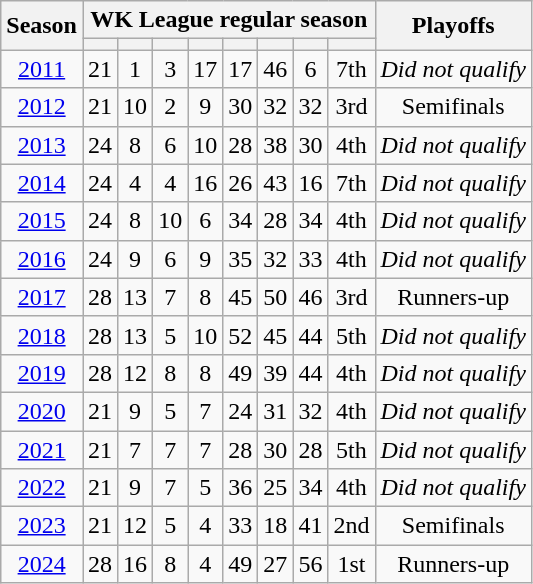<table class="wikitable sortable" style="text-align: center">
<tr>
<th scope="col" rowspan="2">Season</th>
<th colspan="8" class="unsortable">WK League regular season</th>
<th scope="col" rowspan=2 class="unsortable">Playoffs</th>
</tr>
<tr>
<th></th>
<th></th>
<th></th>
<th></th>
<th></th>
<th></th>
<th></th>
<th></th>
</tr>
<tr>
<td><a href='#'>2011</a></td>
<td>21</td>
<td>1</td>
<td>3</td>
<td>17</td>
<td>17</td>
<td>46</td>
<td>6</td>
<td>7th</td>
<td><em>Did not qualify</em></td>
</tr>
<tr>
<td><a href='#'>2012</a></td>
<td>21</td>
<td>10</td>
<td>2</td>
<td>9</td>
<td>30</td>
<td>32</td>
<td>32</td>
<td>3rd</td>
<td>Semifinals</td>
</tr>
<tr>
<td><a href='#'>2013</a></td>
<td>24</td>
<td>8</td>
<td>6</td>
<td>10</td>
<td>28</td>
<td>38</td>
<td>30</td>
<td>4th</td>
<td><em>Did not qualify</em></td>
</tr>
<tr>
<td><a href='#'>2014</a></td>
<td>24</td>
<td>4</td>
<td>4</td>
<td>16</td>
<td>26</td>
<td>43</td>
<td>16</td>
<td>7th</td>
<td><em>Did not qualify</em></td>
</tr>
<tr>
<td><a href='#'>2015</a></td>
<td>24</td>
<td>8</td>
<td>10</td>
<td>6</td>
<td>34</td>
<td>28</td>
<td>34</td>
<td>4th</td>
<td><em>Did not qualify</em></td>
</tr>
<tr>
<td><a href='#'>2016</a></td>
<td>24</td>
<td>9</td>
<td>6</td>
<td>9</td>
<td>35</td>
<td>32</td>
<td>33</td>
<td>4th</td>
<td><em>Did not qualify</em></td>
</tr>
<tr>
<td><a href='#'>2017</a></td>
<td>28</td>
<td>13</td>
<td>7</td>
<td>8</td>
<td>45</td>
<td>50</td>
<td>46</td>
<td>3rd</td>
<td>Runners-up</td>
</tr>
<tr>
<td><a href='#'>2018</a></td>
<td>28</td>
<td>13</td>
<td>5</td>
<td>10</td>
<td>52</td>
<td>45</td>
<td>44</td>
<td>5th</td>
<td><em>Did not qualify</em></td>
</tr>
<tr>
<td><a href='#'>2019</a></td>
<td>28</td>
<td>12</td>
<td>8</td>
<td>8</td>
<td>49</td>
<td>39</td>
<td>44</td>
<td>4th</td>
<td><em>Did not qualify</em></td>
</tr>
<tr>
<td><a href='#'>2020</a></td>
<td>21</td>
<td>9</td>
<td>5</td>
<td>7</td>
<td>24</td>
<td>31</td>
<td>32</td>
<td>4th</td>
<td><em>Did not qualify</em></td>
</tr>
<tr>
<td><a href='#'>2021</a></td>
<td>21</td>
<td>7</td>
<td>7</td>
<td>7</td>
<td>28</td>
<td>30</td>
<td>28</td>
<td>5th</td>
<td><em>Did not qualify</em></td>
</tr>
<tr>
<td><a href='#'>2022</a></td>
<td>21</td>
<td>9</td>
<td>7</td>
<td>5</td>
<td>36</td>
<td>25</td>
<td>34</td>
<td>4th</td>
<td><em>Did not qualify</em></td>
</tr>
<tr>
<td><a href='#'>2023</a></td>
<td>21</td>
<td>12</td>
<td>5</td>
<td>4</td>
<td>33</td>
<td>18</td>
<td>41</td>
<td>2nd</td>
<td>Semifinals</td>
</tr>
<tr>
<td><a href='#'>2024</a></td>
<td>28</td>
<td>16</td>
<td>8</td>
<td>4</td>
<td>49</td>
<td>27</td>
<td>56</td>
<td>1st</td>
<td>Runners-up</td>
</tr>
</table>
